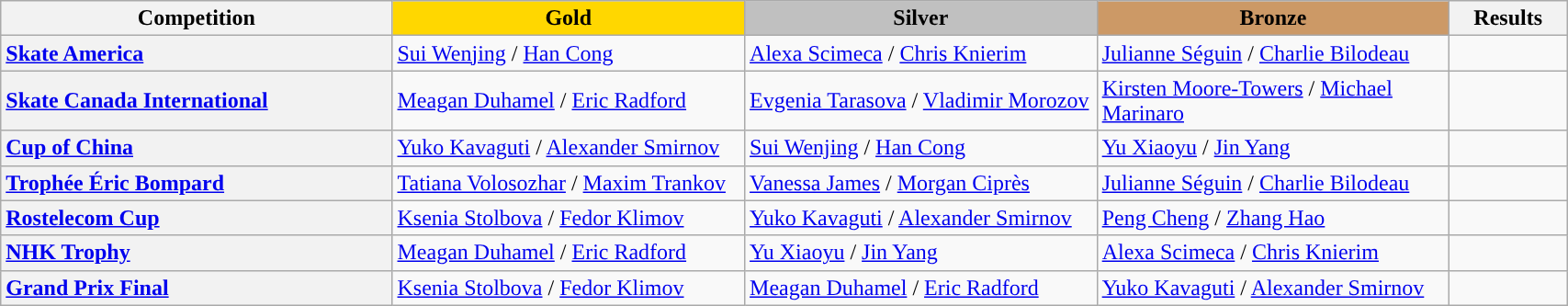<table class="wikitable unsortable" style="text-align:left; width:90%">
<tr>
<th scope="col" style="text-align:center; width:25%;">Competition</th>
<td scope="col" style="text-align:center; width:22.5%; background:gold"><strong>Gold</strong></td>
<td scope="col" style="text-align:center; width:22.5%; background:silver"><strong>Silver</strong></td>
<td scope="col" style="text-align:center; width:22.5%; background:#c96"><strong>Bronze</strong></td>
<th scope="col" style="text-align:center; width:7.5%;">Results</th>
</tr>
<tr>
<th scope="row" style="text-align:left"> <a href='#'>Skate America</a></th>
<td> <a href='#'>Sui Wenjing</a> / <a href='#'>Han Cong</a></td>
<td> <a href='#'>Alexa Scimeca</a> / <a href='#'>Chris Knierim</a></td>
<td> <a href='#'>Julianne Séguin</a> / <a href='#'>Charlie Bilodeau</a></td>
<td></td>
</tr>
<tr>
<th scope="row" style="text-align:left"> <a href='#'>Skate Canada International</a></th>
<td> <a href='#'>Meagan Duhamel</a> / <a href='#'>Eric Radford</a></td>
<td> <a href='#'>Evgenia Tarasova</a> / <a href='#'>Vladimir Morozov</a></td>
<td> <a href='#'>Kirsten Moore-Towers</a> / <a href='#'>Michael Marinaro</a></td>
<td></td>
</tr>
<tr>
<th scope="row" style="text-align:left"> <a href='#'>Cup of China</a></th>
<td> <a href='#'>Yuko Kavaguti</a> / <a href='#'>Alexander Smirnov</a></td>
<td> <a href='#'>Sui Wenjing</a> / <a href='#'>Han Cong</a></td>
<td> <a href='#'>Yu Xiaoyu</a> / <a href='#'>Jin Yang</a></td>
<td></td>
</tr>
<tr>
<th scope="row" style="text-align:left"> <a href='#'>Trophée Éric Bompard</a></th>
<td> <a href='#'>Tatiana Volosozhar</a> / <a href='#'>Maxim Trankov</a></td>
<td> <a href='#'>Vanessa James</a> / <a href='#'>Morgan Ciprès</a></td>
<td> <a href='#'>Julianne Séguin</a> / <a href='#'>Charlie Bilodeau</a></td>
<td></td>
</tr>
<tr>
<th scope="row" style="text-align:left"> <a href='#'>Rostelecom Cup</a></th>
<td> <a href='#'>Ksenia Stolbova</a> / <a href='#'>Fedor Klimov</a></td>
<td> <a href='#'>Yuko Kavaguti</a> / <a href='#'>Alexander Smirnov</a></td>
<td> <a href='#'>Peng Cheng</a> / <a href='#'>Zhang Hao</a></td>
<td></td>
</tr>
<tr>
<th scope="row" style="text-align:left"> <a href='#'>NHK Trophy</a></th>
<td> <a href='#'>Meagan Duhamel</a> / <a href='#'>Eric Radford</a></td>
<td> <a href='#'>Yu Xiaoyu</a> / <a href='#'>Jin Yang</a></td>
<td> <a href='#'>Alexa Scimeca</a> / <a href='#'>Chris Knierim</a></td>
<td></td>
</tr>
<tr>
<th scope="row" style="text-align:left"> <a href='#'>Grand Prix Final</a></th>
<td> <a href='#'>Ksenia Stolbova</a> / <a href='#'>Fedor Klimov</a></td>
<td> <a href='#'>Meagan Duhamel</a> / <a href='#'>Eric Radford</a></td>
<td> <a href='#'>Yuko Kavaguti</a> / <a href='#'>Alexander Smirnov</a></td>
<td></td>
</tr>
</table>
